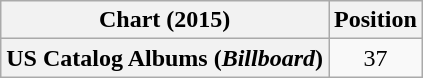<table class="wikitable sortable plainrowheaders" style="text-align:center;">
<tr>
<th scope="col">Chart (2015)</th>
<th scope="col">Position</th>
</tr>
<tr>
<th scope="row">US Catalog Albums (<em>Billboard</em>)</th>
<td style="text-align:center;">37</td>
</tr>
</table>
